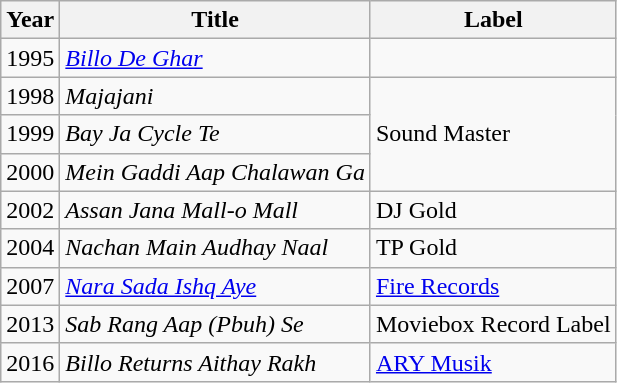<table class="wikitable">
<tr>
<th scope="col">Year</th>
<th scope="col">Title</th>
<th scope="col">Label</th>
</tr>
<tr>
<td>1995</td>
<td><em><a href='#'>Billo De Ghar</a></em></td>
<td></td>
</tr>
<tr>
<td>1998</td>
<td><em>Majajani</em></td>
<td rowspan="3">Sound Master</td>
</tr>
<tr>
<td>1999</td>
<td><em>Bay Ja Cycle Te</em></td>
</tr>
<tr>
<td>2000</td>
<td><em>Mein Gaddi Aap Chalawan Ga</em></td>
</tr>
<tr>
<td>2002</td>
<td><em>Assan Jana Mall-o Mall</em></td>
<td>DJ Gold</td>
</tr>
<tr>
<td>2004</td>
<td><em>Nachan Main Audhay Naal</em></td>
<td>TP Gold</td>
</tr>
<tr>
<td>2007</td>
<td><em><a href='#'>Nara Sada Ishq Aye</a></em></td>
<td><a href='#'>Fire Records</a></td>
</tr>
<tr>
<td>2013</td>
<td><em>Sab Rang Aap (Pbuh) Se</em></td>
<td>Moviebox Record Label</td>
</tr>
<tr>
<td>2016</td>
<td><em>Billo Returns Aithay Rakh</em></td>
<td><a href='#'>ARY Musik</a></td>
</tr>
</table>
